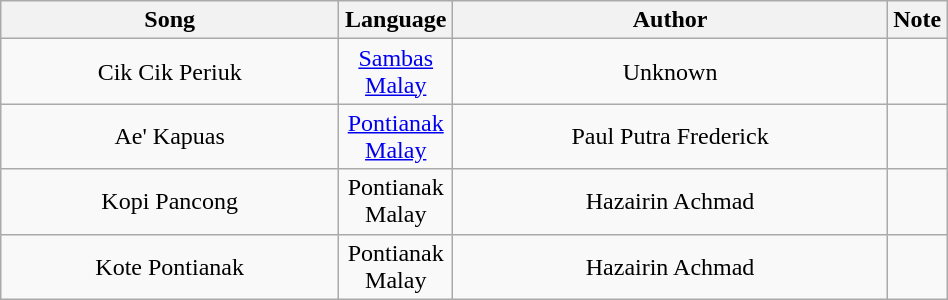<table class="wikitable" style="width:50%;text-align:center">
<tr>
<th style="width:35%">Song</th>
<th style="width:10%">Language</th>
<th style="width:45%">Author</th>
<th style="width:5%">Note</th>
</tr>
<tr>
<td>Cik Cik Periuk</td>
<td><a href='#'>Sambas Malay</a></td>
<td>Unknown</td>
<td></td>
</tr>
<tr>
<td>Ae' Kapuas</td>
<td><a href='#'>Pontianak Malay</a></td>
<td>Paul Putra Frederick</td>
<td></td>
</tr>
<tr>
<td>Kopi Pancong</td>
<td>Pontianak Malay</td>
<td>Hazairin Achmad</td>
<td></td>
</tr>
<tr>
<td>Kote Pontianak</td>
<td>Pontianak Malay</td>
<td>Hazairin Achmad</td>
<td></td>
</tr>
</table>
